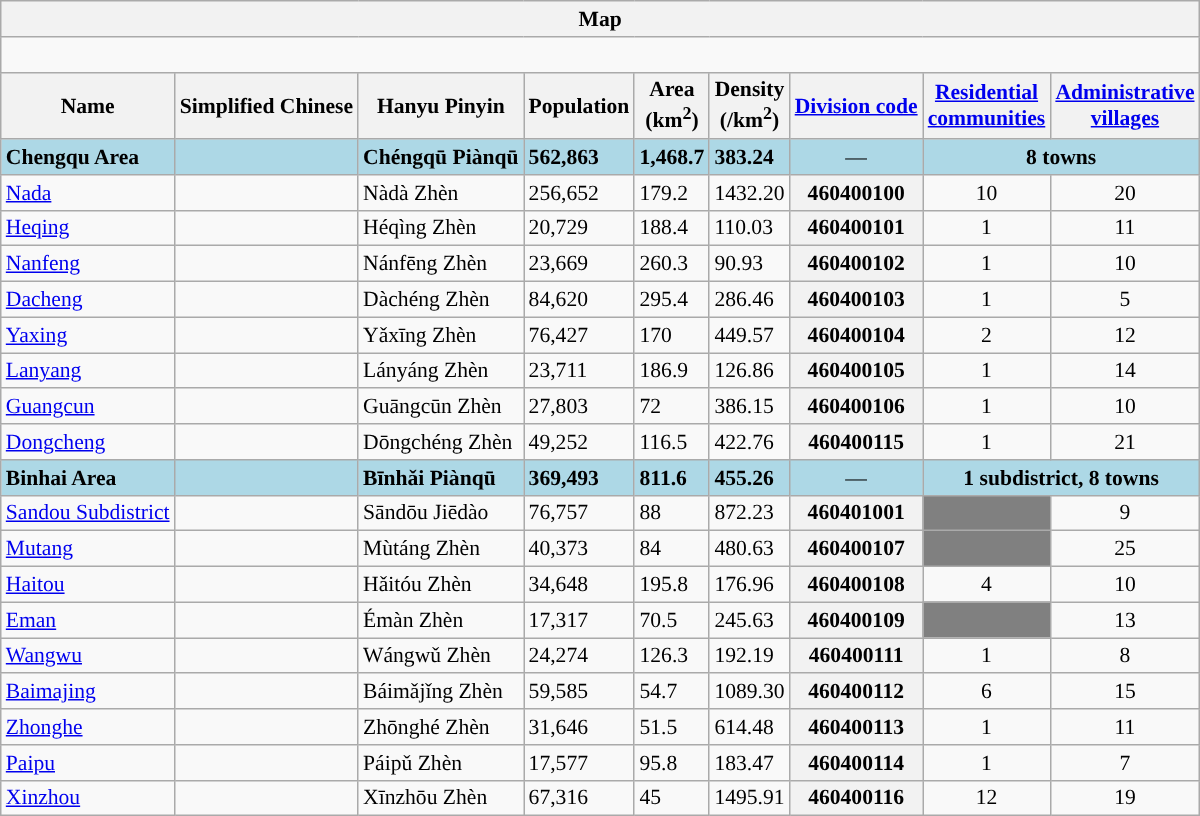<table class="wikitable" style="font-size:90%;">
<tr>
<th colspan="9">Map</th>
</tr>
<tr>
<td colspan="9"><div><br>


















</div></td>
</tr>
<tr>
<th>Name</th>
<th>Simplified Chinese</th>
<th>Hanyu Pinyin</th>
<th>Population<br></th>
<th>Area<br>(km<sup>2</sup>)</th>
<th>Density<br>(/km<sup>2</sup>)</th>
<th scope="col"><a href='#'>Division code</a></th>
<th scope="col" width="45"><a href='#'>Residential communities</a></th>
<th scope="col" width="45"><a href='#'>Administrative villages</a></th>
</tr>
<tr bgcolor="lightblue">
<td><strong>Chengqu Area</strong></td>
<td></td>
<td><strong>Chéngqū Piànqū</strong></td>
<td><strong>562,863</strong></td>
<td><strong>1,468.7</strong></td>
<td><strong>383.24</strong></td>
<td align="center">—</td>
<td colspan="2" align="center"><strong>8 towns</strong></td>
</tr>
<tr>
<td><a href='#'>Nada</a> </td>
<td></td>
<td>Nàdà Zhèn</td>
<td>256,652</td>
<td>179.2</td>
<td>1432.20</td>
<th>460400100</th>
<td align="center">10</td>
<td align="center">20</td>
</tr>
<tr>
<td><a href='#'>Heqing</a></td>
<td></td>
<td>Héqìng Zhèn</td>
<td>20,729</td>
<td>188.4</td>
<td>110.03</td>
<th>460400101</th>
<td align="center">1</td>
<td align="center">11</td>
</tr>
<tr>
<td><a href='#'>Nanfeng</a></td>
<td></td>
<td>Nánfēng Zhèn</td>
<td>23,669</td>
<td>260.3</td>
<td>90.93</td>
<th>460400102</th>
<td align="center">1</td>
<td align="center">10</td>
</tr>
<tr>
<td><a href='#'>Dacheng</a> </td>
<td></td>
<td>Dàchéng Zhèn</td>
<td>84,620</td>
<td>295.4</td>
<td>286.46</td>
<th>460400103</th>
<td align="center">1</td>
<td align="center">5</td>
</tr>
<tr>
<td><a href='#'>Yaxing</a> </td>
<td></td>
<td>Yǎxīng Zhèn</td>
<td>76,427</td>
<td>170</td>
<td>449.57</td>
<th>460400104</th>
<td align="center">2</td>
<td align="center">12</td>
</tr>
<tr>
<td><a href='#'>Lanyang</a> </td>
<td></td>
<td>Lányáng Zhèn</td>
<td>23,711</td>
<td>186.9</td>
<td>126.86</td>
<th>460400105</th>
<td align="center">1</td>
<td align="center">14</td>
</tr>
<tr>
<td><a href='#'>Guangcun</a></td>
<td></td>
<td>Guāngcūn Zhèn</td>
<td>27,803</td>
<td>72</td>
<td>386.15</td>
<th>460400106</th>
<td align="center">1</td>
<td align="center">10</td>
</tr>
<tr>
<td><a href='#'>Dongcheng</a></td>
<td></td>
<td>Dōngchéng Zhèn</td>
<td>49,252</td>
<td>116.5</td>
<td>422.76</td>
<th>460400115</th>
<td align="center">1</td>
<td align="center">21</td>
</tr>
<tr bgcolor="lightblue">
<td><strong>Binhai Area</strong></td>
<td></td>
<td><strong>Bīnhǎi Piànqū</strong></td>
<td><strong>369,493</strong></td>
<td><strong>811.6</strong></td>
<td><strong>455.26</strong></td>
<td align="center">—</td>
<td colspan="2" align="center"><strong>1 subdistrict, 8 towns</strong></td>
</tr>
<tr>
<td><a href='#'>Sandou Subdistrict</a> </td>
<td></td>
<td>Sāndōu Jiēdào</td>
<td>76,757</td>
<td>88</td>
<td>872.23</td>
<th>460401001</th>
<td align="center" bgcolor="grey"> </td>
<td align="center">9</td>
</tr>
<tr>
<td><a href='#'>Mutang</a></td>
<td></td>
<td>Mùtáng Zhèn</td>
<td>40,373</td>
<td>84</td>
<td>480.63</td>
<th>460400107</th>
<td align="center" bgcolor="grey"> </td>
<td align="center">25</td>
</tr>
<tr>
<td><a href='#'>Haitou</a></td>
<td></td>
<td>Hǎitóu Zhèn</td>
<td>34,648</td>
<td>195.8</td>
<td>176.96</td>
<th>460400108</th>
<td align="center">4</td>
<td align="center">10</td>
</tr>
<tr>
<td><a href='#'>Eman</a></td>
<td></td>
<td>Émàn Zhèn</td>
<td>17,317</td>
<td>70.5</td>
<td>245.63</td>
<th>460400109</th>
<td align="center" bgcolor="grey"> </td>
<td align="center">13</td>
</tr>
<tr>
<td><a href='#'>Wangwu</a></td>
<td></td>
<td>Wángwǔ Zhèn</td>
<td>24,274</td>
<td>126.3</td>
<td>192.19</td>
<th>460400111</th>
<td align="center">1</td>
<td align="center">8</td>
</tr>
<tr>
<td><a href='#'>Baimajing</a></td>
<td></td>
<td>Báimǎjǐng Zhèn</td>
<td>59,585</td>
<td>54.7</td>
<td>1089.30</td>
<th>460400112</th>
<td align="center">6</td>
<td align="center">15</td>
</tr>
<tr>
<td><a href='#'>Zhonghe</a></td>
<td></td>
<td>Zhōnghé Zhèn</td>
<td>31,646</td>
<td>51.5</td>
<td>614.48</td>
<th>460400113</th>
<td align="center">1</td>
<td align="center">11</td>
</tr>
<tr>
<td><a href='#'>Paipu</a></td>
<td></td>
<td>Páipǔ Zhèn</td>
<td>17,577</td>
<td>95.8</td>
<td>183.47</td>
<th>460400114</th>
<td align="center">1</td>
<td align="center">7</td>
</tr>
<tr>
<td><a href='#'>Xinzhou</a></td>
<td></td>
<td>Xīnzhōu Zhèn</td>
<td>67,316</td>
<td>45</td>
<td>1495.91</td>
<th>460400116</th>
<td align="center">12</td>
<td align="center">19</td>
</tr>
</table>
